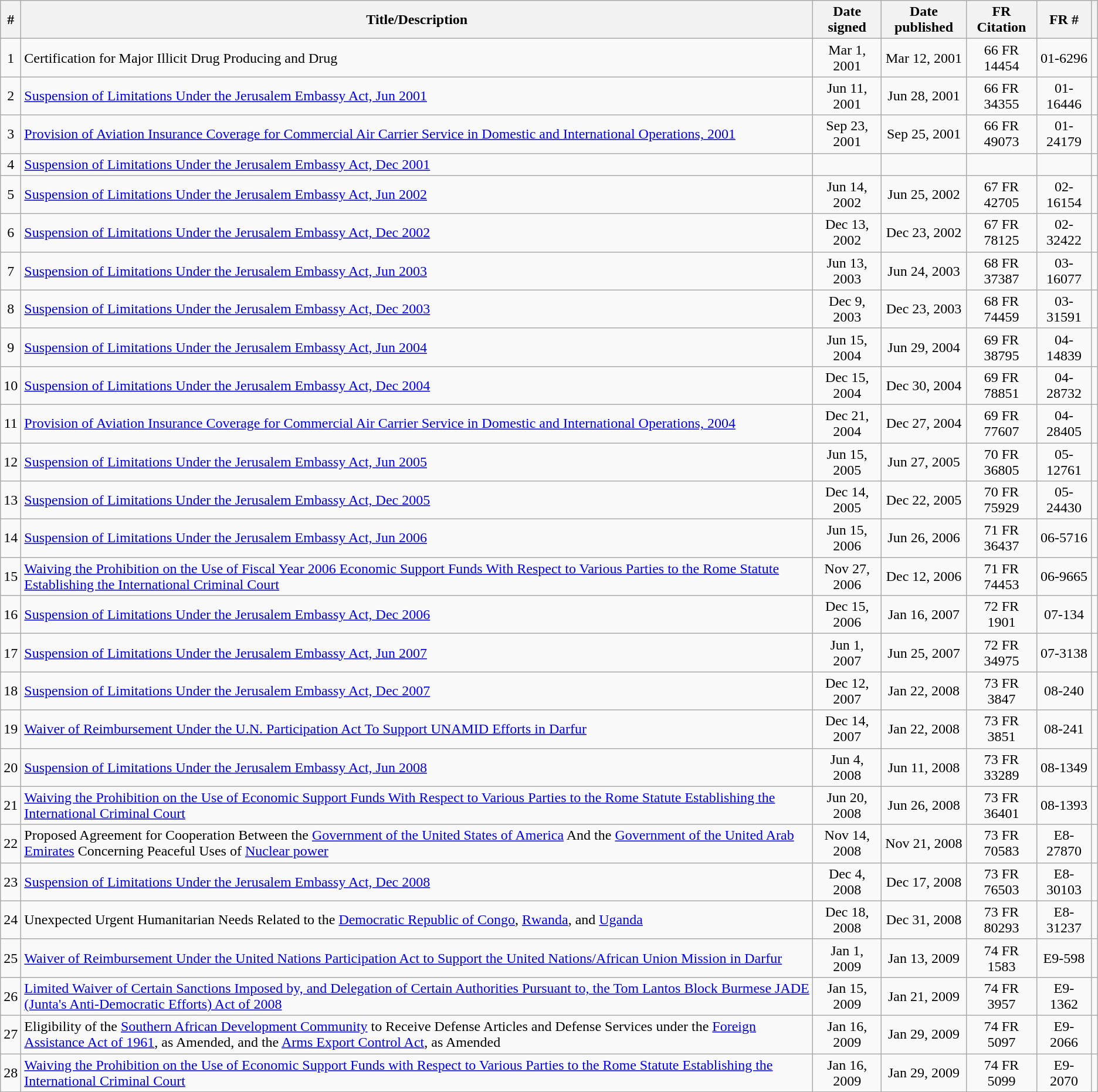<table class="wikitable sortable" style="text-align:center;">
<tr>
<th>#</th>
<th>Title/Description</th>
<th>Date signed</th>
<th>Date published</th>
<th>FR Citation</th>
<th>FR  #</th>
<th class="unsortable"></th>
</tr>
<tr>
<td>1</td>
<td style="text-align:left;">Certification for Major Illicit Drug Producing and Drug</td>
<td>Mar 1, 2001</td>
<td>Mar 12, 2001</td>
<td>66 FR 14454</td>
<td>01-6296</td>
<td></td>
</tr>
<tr>
<td>2</td>
<td style="text-align:left;"><a href='#'>Suspension of Limitations Under the Jerusalem Embassy Act, Jun 2001</a></td>
<td>Jun 11, 2001</td>
<td>Jun 28, 2001</td>
<td>66 FR 34355</td>
<td>01-16446</td>
<td></td>
</tr>
<tr>
<td>3</td>
<td style="text-align:left;"><a href='#'>Provision of Aviation Insurance Coverage for Commercial Air Carrier Service in Domestic and International Operations, 2001</a></td>
<td>Sep 23, 2001</td>
<td>Sep 25, 2001</td>
<td>66 FR 49073</td>
<td>01-24179</td>
<td></td>
</tr>
<tr>
<td>4</td>
<td style="text-align:left;"><a href='#'>Suspension of Limitations Under the Jerusalem Embassy Act, Dec 2001</a></td>
<td></td>
<td></td>
<td></td>
<td></td>
<td></td>
</tr>
<tr>
<td>5</td>
<td style="text-align:left;"><a href='#'>Suspension of Limitations Under the Jerusalem Embassy Act, Jun 2002</a></td>
<td>Jun 14, 2002</td>
<td>Jun 25, 2002</td>
<td>67 FR 42705</td>
<td>02-16154</td>
<td></td>
</tr>
<tr>
<td>6</td>
<td style="text-align:left;"><a href='#'>Suspension of Limitations Under the Jerusalem Embassy Act, Dec 2002</a></td>
<td>Dec 13, 2002</td>
<td>Dec 23, 2002</td>
<td>67 FR 78125</td>
<td>02-32422</td>
<td></td>
</tr>
<tr>
<td>7</td>
<td style="text-align:left;"><a href='#'>Suspension of Limitations Under the Jerusalem Embassy Act, Jun 2003</a></td>
<td>Jun 13, 2003</td>
<td>Jun 24, 2003</td>
<td>68 FR 37387</td>
<td>03-16077</td>
<td></td>
</tr>
<tr>
<td>8</td>
<td style="text-align:left;"><a href='#'>Suspension of Limitations Under the Jerusalem Embassy Act, Dec 2003</a></td>
<td>Dec 9, 2003</td>
<td>Dec 23, 2003</td>
<td>68 FR 74459</td>
<td>03-31591</td>
<td></td>
</tr>
<tr>
<td>9</td>
<td style="text-align:left;"><a href='#'>Suspension of Limitations Under the Jerusalem Embassy Act, Jun 2004</a></td>
<td>Jun 15, 2004</td>
<td>Jun 29, 2004</td>
<td>69 FR 38795</td>
<td>04-14839</td>
<td></td>
</tr>
<tr>
<td>10</td>
<td style="text-align:left;"><a href='#'>Suspension of Limitations Under the Jerusalem Embassy Act, Dec 2004</a></td>
<td>Dec 15, 2004</td>
<td>Dec 30, 2004</td>
<td>69 FR 78851</td>
<td>04-28732</td>
<td></td>
</tr>
<tr>
<td>11</td>
<td style="text-align:left;"><a href='#'>Provision of Aviation Insurance Coverage for Commercial Air Carrier Service in Domestic and International Operations, 2004</a></td>
<td>Dec 21, 2004</td>
<td>Dec 27, 2004</td>
<td>69 FR 77607</td>
<td>04-28405</td>
<td></td>
</tr>
<tr>
<td>12</td>
<td style="text-align:left;"><a href='#'>Suspension of Limitations Under the Jerusalem Embassy Act, Jun 2005</a></td>
<td>Jun 15, 2005</td>
<td>Jun 27, 2005</td>
<td>70 FR 36805</td>
<td>05-12761</td>
<td></td>
</tr>
<tr>
<td>13</td>
<td style="text-align:left;"><a href='#'>Suspension of Limitations Under the Jerusalem Embassy Act, Dec 2005</a></td>
<td>Dec 14, 2005</td>
<td>Dec 22, 2005</td>
<td>70 FR 75929</td>
<td>05-24430</td>
<td></td>
</tr>
<tr>
<td>14</td>
<td style="text-align:left;"><a href='#'>Suspension of Limitations Under the Jerusalem Embassy Act, Jun 2006</a></td>
<td>Jun 15, 2006</td>
<td>Jun 26, 2006</td>
<td>71 FR 36437</td>
<td>06-5716</td>
<td></td>
</tr>
<tr>
<td>15</td>
<td style="text-align:left;"><a href='#'>Waiving the Prohibition on the Use of Fiscal Year 2006 Economic Support Funds With Respect to Various Parties to the Rome Statute Establishing the International Criminal Court</a></td>
<td>Nov 27, 2006</td>
<td>Dec 12, 2006</td>
<td>71 FR 74453</td>
<td>06-9665</td>
<td></td>
</tr>
<tr>
<td>16</td>
<td style="text-align:left;"><a href='#'>Suspension of Limitations Under the Jerusalem Embassy Act, Dec 2006</a></td>
<td>Dec 15, 2006</td>
<td>Jan 16, 2007</td>
<td>72 FR 1901</td>
<td>07-134</td>
<td></td>
</tr>
<tr>
<td>17</td>
<td style="text-align:left;"><a href='#'>Suspension of Limitations Under the Jerusalem Embassy Act, Jun 2007</a></td>
<td>Jun 1, 2007</td>
<td>Jun 25, 2007</td>
<td>72 FR 34975</td>
<td>07-3138</td>
<td></td>
</tr>
<tr>
<td>18</td>
<td style="text-align:left;"><a href='#'>Suspension of Limitations Under the Jerusalem Embassy Act, Dec 2007</a></td>
<td>Dec 12, 2007</td>
<td>Jan 22, 2008</td>
<td>73 FR 3847</td>
<td>08-240</td>
<td></td>
</tr>
<tr>
<td>19</td>
<td style="text-align:left;"><a href='#'>Waiver of Reimbursement Under the U.N. Participation Act To Support UNAMID Efforts in Darfur</a></td>
<td>Dec 14, 2007</td>
<td>Jan 22, 2008</td>
<td>73 FR 3851</td>
<td>08-241</td>
<td></td>
</tr>
<tr>
<td>20</td>
<td style="text-align:left;"><a href='#'>Suspension of Limitations Under the Jerusalem Embassy Act, Jun 2008</a></td>
<td>Jun 4, 2008</td>
<td>Jun 11, 2008</td>
<td>73 FR 33289</td>
<td>08-1349</td>
<td></td>
</tr>
<tr>
<td>21</td>
<td style="text-align:left;"><a href='#'>Waiving the Prohibition on the Use of Economic Support Funds With Respect to Various Parties to the Rome Statute Establishing the International Criminal Court</a></td>
<td>Jun 20, 2008</td>
<td>Jun 26, 2008</td>
<td>73 FR 36401</td>
<td>08-1393</td>
<td></td>
</tr>
<tr>
<td>22</td>
<td style="text-align:left;">Proposed Agreement for Cooperation Between the <a href='#'>Government of the United States of America</a> And the <a href='#'>Government of the United Arab Emirates</a> Concerning Peaceful Uses of <a href='#'>Nuclear power</a></td>
<td>Nov 14, 2008</td>
<td>Nov 21, 2008</td>
<td>73 FR 70583</td>
<td>E8-27870</td>
<td></td>
</tr>
<tr>
<td>23</td>
<td style="text-align:left;"><a href='#'>Suspension of Limitations Under the Jerusalem Embassy Act, Dec 2008</a></td>
<td>Dec 4, 2008</td>
<td>Dec 17, 2008</td>
<td>73 FR 76503</td>
<td>E8-30103</td>
<td></td>
</tr>
<tr>
<td>24</td>
<td style="text-align:left;">Unexpected Urgent Humanitarian Needs Related to the <a href='#'>Democratic Republic of Congo</a>, <a href='#'>Rwanda</a>, and <a href='#'>Uganda</a></td>
<td>Dec 18, 2008</td>
<td>Dec 31, 2008</td>
<td>73 FR 80293</td>
<td>E8-31237</td>
<td></td>
</tr>
<tr>
<td>25</td>
<td style="text-align:left;"><a href='#'>Waiver of Reimbursement Under the United Nations Participation Act to Support the United Nations/African Union Mission in Darfur</a></td>
<td>Jan 1, 2009</td>
<td>Jan 13, 2009</td>
<td>74 FR 1583</td>
<td>E9-598</td>
<td></td>
</tr>
<tr>
<td>26</td>
<td style="text-align:left;"><a href='#'>Limited Waiver of Certain Sanctions Imposed by, and Delegation of Certain Authorities Pursuant to, the Tom Lantos Block Burmese JADE (Junta's Anti-Democratic Efforts) Act of 2008</a></td>
<td>Jan 15, 2009</td>
<td>Jan 21, 2009</td>
<td>74 FR 3957</td>
<td>E9-1362</td>
<td></td>
</tr>
<tr>
<td>27</td>
<td style="text-align:left;">Eligibility of the <a href='#'>Southern African Development Community</a> to Receive Defense Articles and Defense Services under the <a href='#'>Foreign Assistance Act of 1961</a>, as Amended, and the <a href='#'>Arms Export Control Act</a>, as Amended</td>
<td>Jan 16, 2009</td>
<td>Jan 29, 2009</td>
<td>74 FR 5097</td>
<td>E9-2066</td>
<td></td>
</tr>
<tr>
<td>28</td>
<td style="text-align:left;"><a href='#'>Waiving the Prohibition on the Use of Economic Support Funds with Respect to Various Parties to the Rome Statute Establishing the International Criminal Court</a></td>
<td>Jan 16, 2009</td>
<td>Jan 29, 2009</td>
<td>74 FR 5099</td>
<td>E9-2070</td>
<td></td>
</tr>
</table>
